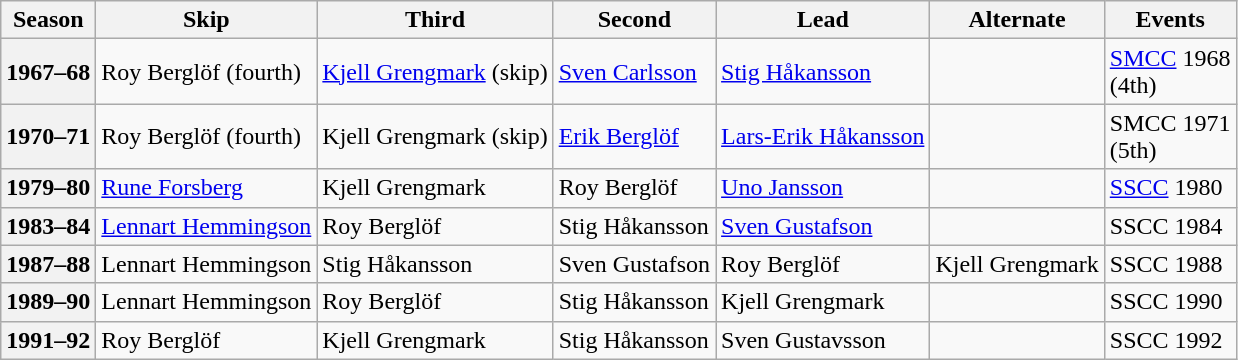<table class="wikitable">
<tr>
<th scope="col">Season</th>
<th scope="col">Skip</th>
<th scope="col">Third</th>
<th scope="col">Second</th>
<th scope="col">Lead</th>
<th scope="col">Alternate</th>
<th scope="col">Events</th>
</tr>
<tr>
<th scope="row">1967–68</th>
<td>Roy Berglöf (fourth)</td>
<td><a href='#'>Kjell Grengmark</a> (skip)</td>
<td><a href='#'>Sven Carlsson</a></td>
<td><a href='#'>Stig Håkansson</a></td>
<td></td>
<td><a href='#'>SMCC</a> 1968 <br> (4th)</td>
</tr>
<tr>
<th scope="row">1970–71</th>
<td>Roy Berglöf (fourth)</td>
<td>Kjell Grengmark (skip)</td>
<td><a href='#'>Erik Berglöf</a></td>
<td><a href='#'>Lars-Erik Håkansson</a></td>
<td></td>
<td>SMCC 1971 <br> (5th)</td>
</tr>
<tr>
<th scope="row">1979–80</th>
<td><a href='#'>Rune Forsberg</a></td>
<td>Kjell Grengmark</td>
<td>Roy Berglöf</td>
<td><a href='#'>Uno Jansson</a></td>
<td></td>
<td><a href='#'>SSCC</a> 1980 </td>
</tr>
<tr>
<th scope="row">1983–84</th>
<td><a href='#'>Lennart Hemmingson</a></td>
<td>Roy Berglöf</td>
<td>Stig Håkansson</td>
<td><a href='#'>Sven Gustafson</a></td>
<td></td>
<td>SSCC 1984 </td>
</tr>
<tr>
<th scope="row">1987–88</th>
<td>Lennart Hemmingson</td>
<td>Stig Håkansson</td>
<td>Sven Gustafson</td>
<td>Roy Berglöf</td>
<td>Kjell Grengmark</td>
<td>SSCC 1988 </td>
</tr>
<tr>
<th scope="row">1989–90</th>
<td>Lennart Hemmingson</td>
<td>Roy Berglöf</td>
<td>Stig Håkansson</td>
<td>Kjell Grengmark</td>
<td></td>
<td>SSCC 1990 </td>
</tr>
<tr>
<th scope="row">1991–92</th>
<td>Roy Berglöf</td>
<td>Kjell Grengmark</td>
<td>Stig Håkansson</td>
<td>Sven Gustavsson</td>
<td></td>
<td>SSCC 1992 </td>
</tr>
</table>
